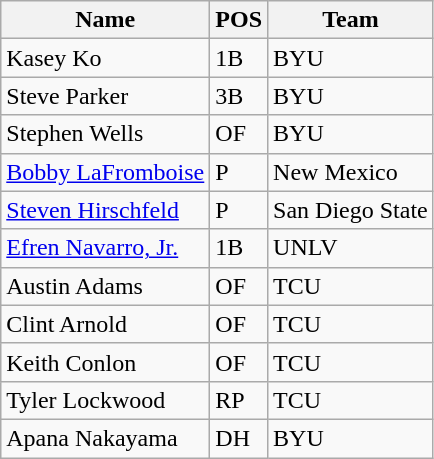<table class=wikitable>
<tr>
<th>Name</th>
<th>POS</th>
<th>Team</th>
</tr>
<tr>
<td>Kasey Ko</td>
<td>1B</td>
<td>BYU</td>
</tr>
<tr>
<td>Steve Parker</td>
<td>3B</td>
<td>BYU</td>
</tr>
<tr>
<td>Stephen Wells</td>
<td>OF</td>
<td>BYU</td>
</tr>
<tr>
<td><a href='#'>Bobby LaFromboise</a></td>
<td>P</td>
<td>New Mexico</td>
</tr>
<tr>
<td><a href='#'>Steven Hirschfeld</a></td>
<td>P</td>
<td>San Diego State</td>
</tr>
<tr>
<td><a href='#'>Efren Navarro, Jr.</a></td>
<td>1B</td>
<td>UNLV</td>
</tr>
<tr>
<td>Austin Adams</td>
<td>OF</td>
<td>TCU</td>
</tr>
<tr>
<td>Clint Arnold</td>
<td>OF</td>
<td>TCU</td>
</tr>
<tr>
<td>Keith Conlon</td>
<td>OF</td>
<td>TCU</td>
</tr>
<tr>
<td>Tyler Lockwood</td>
<td>RP</td>
<td>TCU</td>
</tr>
<tr>
<td>Apana Nakayama</td>
<td>DH</td>
<td>BYU</td>
</tr>
</table>
